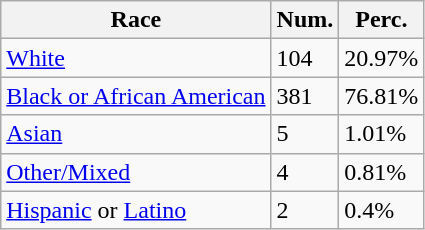<table class="wikitable">
<tr>
<th>Race</th>
<th>Num.</th>
<th>Perc.</th>
</tr>
<tr>
<td><a href='#'>White</a></td>
<td>104</td>
<td>20.97%</td>
</tr>
<tr>
<td><a href='#'>Black or African American</a></td>
<td>381</td>
<td>76.81%</td>
</tr>
<tr>
<td><a href='#'>Asian</a></td>
<td>5</td>
<td>1.01%</td>
</tr>
<tr>
<td><a href='#'>Other/Mixed</a></td>
<td>4</td>
<td>0.81%</td>
</tr>
<tr>
<td><a href='#'>Hispanic</a> or <a href='#'>Latino</a></td>
<td>2</td>
<td>0.4%</td>
</tr>
</table>
